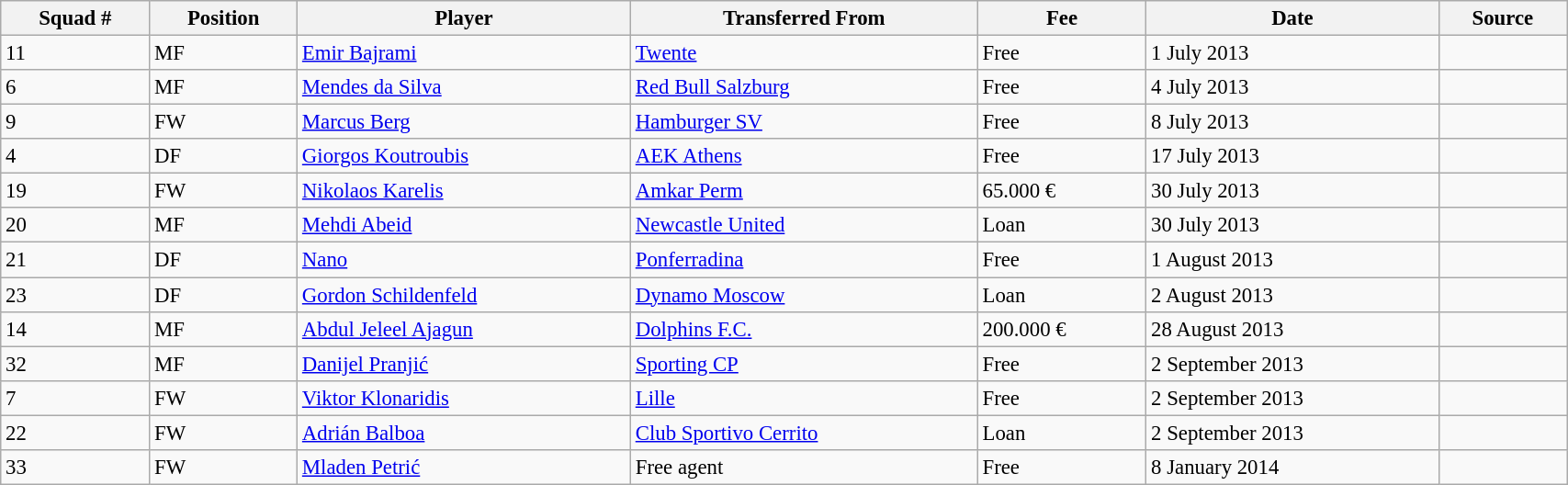<table class="wikitable sortable" style="width:90%; text-align:center; font-size:95%; text-align:left;">
<tr>
<th><strong>Squad #</strong></th>
<th><strong>Position</strong></th>
<th><strong>Player</strong></th>
<th><strong>Transferred From</strong></th>
<th><strong>Fee</strong></th>
<th><strong>Date</strong></th>
<th><strong>Source</strong></th>
</tr>
<tr>
<td>11</td>
<td>MF</td>
<td> <a href='#'>Emir Bajrami</a></td>
<td> <a href='#'>Twente</a></td>
<td>Free</td>
<td>1 July 2013</td>
<td></td>
</tr>
<tr>
<td>6</td>
<td>MF</td>
<td> <a href='#'>Mendes da Silva</a></td>
<td> <a href='#'>Red Bull Salzburg</a></td>
<td>Free</td>
<td>4 July 2013</td>
<td></td>
</tr>
<tr>
<td>9</td>
<td>FW</td>
<td> <a href='#'>Marcus Berg</a></td>
<td> <a href='#'>Hamburger SV</a></td>
<td>Free</td>
<td>8 July 2013</td>
<td></td>
</tr>
<tr>
<td>4</td>
<td>DF</td>
<td> <a href='#'>Giorgos Koutroubis</a></td>
<td> <a href='#'>AEK Athens</a></td>
<td>Free</td>
<td>17 July 2013</td>
<td></td>
</tr>
<tr>
<td>19</td>
<td>FW</td>
<td> <a href='#'>Nikolaos Karelis</a></td>
<td> <a href='#'>Amkar Perm</a></td>
<td>65.000 €</td>
<td>30 July 2013</td>
<td></td>
</tr>
<tr>
<td>20</td>
<td>MF</td>
<td> <a href='#'>Mehdi Abeid</a></td>
<td> <a href='#'>Newcastle United</a></td>
<td>Loan</td>
<td>30 July 2013</td>
<td></td>
</tr>
<tr>
<td>21</td>
<td>DF</td>
<td> <a href='#'>Nano</a></td>
<td> <a href='#'>Ponferradina</a></td>
<td>Free</td>
<td>1 August 2013</td>
<td></td>
</tr>
<tr>
<td>23</td>
<td>DF</td>
<td> <a href='#'>Gordon Schildenfeld</a></td>
<td> <a href='#'>Dynamo Moscow</a></td>
<td>Loan</td>
<td>2 August 2013</td>
<td></td>
</tr>
<tr>
<td>14</td>
<td>MF</td>
<td> <a href='#'>Abdul Jeleel Ajagun</a></td>
<td> <a href='#'>Dolphins F.C.</a></td>
<td>200.000 €</td>
<td>28 August 2013</td>
<td></td>
</tr>
<tr>
<td>32</td>
<td>MF</td>
<td> <a href='#'>Danijel Pranjić</a></td>
<td> <a href='#'>Sporting CP</a></td>
<td>Free</td>
<td>2 September 2013</td>
<td></td>
</tr>
<tr>
<td>7</td>
<td>FW</td>
<td> <a href='#'>Viktor Klonaridis</a></td>
<td> <a href='#'>Lille</a></td>
<td>Free</td>
<td>2 September 2013</td>
<td></td>
</tr>
<tr>
<td>22</td>
<td>FW</td>
<td> <a href='#'>Adrián Balboa</a></td>
<td> <a href='#'>Club Sportivo Cerrito</a></td>
<td>Loan</td>
<td>2 September 2013</td>
<td></td>
</tr>
<tr>
<td>33</td>
<td>FW</td>
<td> <a href='#'>Mladen Petrić</a></td>
<td>Free agent</td>
<td>Free</td>
<td>8 January 2014</td>
<td></td>
</tr>
</table>
